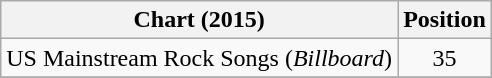<table class="wikitable sortable plainrowheaders" style="text-align:center">
<tr>
<th scope="col">Chart (2015)</th>
<th scope="col">Position</th>
</tr>
<tr>
<td>US Mainstream Rock Songs (<em>Billboard</em>)</td>
<td align="center">35</td>
</tr>
<tr>
</tr>
</table>
